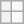<table class=wikitable>
<tr>
<th></th>
<td></td>
</tr>
<tr>
<th></th>
<td></td>
</tr>
</table>
